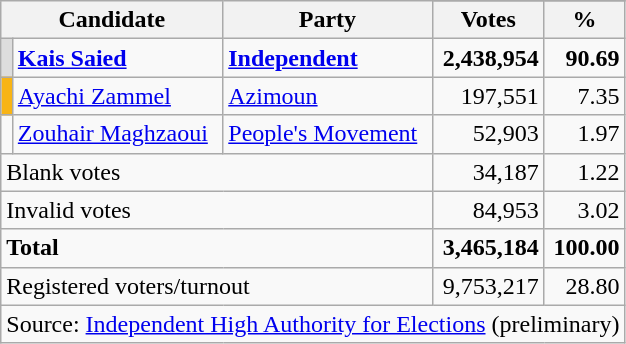<table class=wikitable style=text-align:right>
<tr>
<th rowspan=2 colspan=2>Candidate</th>
<th rowspan=2>Party</th>
</tr>
<tr>
<th>Votes</th>
<th>%</th>
</tr>
<tr>
<td bgcolor=#DDDDDD></td>
<td align=left><strong><a href='#'>Kais Saied</a></strong></td>
<td align=left><strong><a href='#'>Independent</a></strong></td>
<td><strong>2,438,954</strong></td>
<td><strong>90.69</strong></td>
</tr>
<tr>
<td bgcolor=#F8B415></td>
<td align=left><a href='#'>Ayachi Zammel</a></td>
<td align=left><a href='#'>Azimoun</a></td>
<td>197,551</td>
<td>7.35</td>
</tr>
<tr>
<td bgcolor=></td>
<td align=left><a href='#'>Zouhair Maghzaoui</a></td>
<td align=left><a href='#'>People's Movement</a></td>
<td>52,903</td>
<td>1.97</td>
</tr>
<tr>
<td align=left colspan=3>Blank votes</td>
<td>34,187</td>
<td>1.22</td>
</tr>
<tr>
<td align=left colspan=3>Invalid votes</td>
<td>84,953</td>
<td>3.02</td>
</tr>
<tr>
<td align=left colspan=3><strong>Total</strong></td>
<td><strong>3,465,184</strong></td>
<td><strong>100.00</strong></td>
</tr>
<tr>
<td align=left colspan=3>Registered voters/turnout</td>
<td>9,753,217</td>
<td>28.80</td>
</tr>
<tr>
<td align=left colspan=7>Source: <a href='#'>Independent High Authority for Elections</a> (preliminary)</td>
</tr>
</table>
